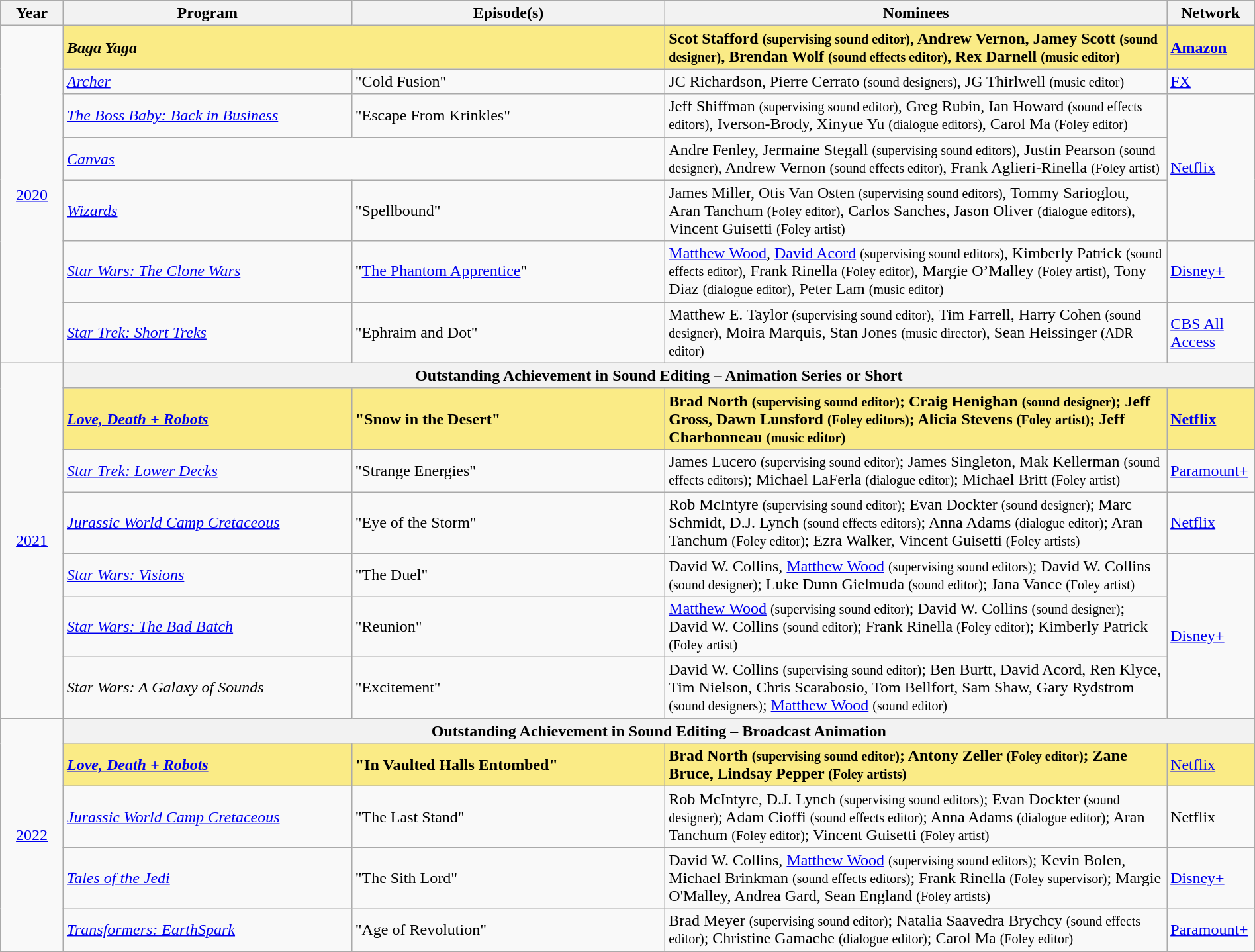<table class="wikitable" style="width:100%">
<tr bgcolor="#bebebe">
<th width="5%">Year</th>
<th width="23%">Program</th>
<th width="25%">Episode(s)</th>
<th width="40%">Nominees</th>
<th width="7%">Network</th>
</tr>
<tr>
<td rowspan=7 style="text-align:center"><a href='#'>2020</a><br></td>
<td colspan="2" style="background:#FAEB86;"><strong><em>Baga Yaga</em></strong></td>
<td style="background:#FAEB86;"><strong>Scot Stafford <small>(supervising sound editor)</small>, Andrew Vernon, Jamey Scott <small>(sound designer)</small>, Brendan Wolf <small>(sound effects editor)</small>, Rex Darnell <small>(music editor)</small></strong></td>
<td style="background:#FAEB86;"><strong><a href='#'>Amazon</a></strong></td>
</tr>
<tr>
<td><em><a href='#'>Archer</a></em></td>
<td>"Cold Fusion"</td>
<td>JC Richardson, Pierre Cerrato <small>(sound designers)</small>, JG Thirlwell <small>(music editor)</small></td>
<td><a href='#'>FX</a></td>
</tr>
<tr>
<td><em><a href='#'>The Boss Baby: Back in Business</a></em></td>
<td>"Escape From Krinkles"</td>
<td>Jeff Shiffman <small>(supervising sound editor)</small>, Greg Rubin, Ian Howard <small>(sound effects editors)</small>, Iverson-Brody, Xinyue Yu <small>(dialogue editors)</small>, Carol Ma <small>(Foley editor)</small></td>
<td rowspan="3"><a href='#'>Netflix</a></td>
</tr>
<tr>
<td colspan="2"><em><a href='#'>Canvas</a></em></td>
<td>Andre Fenley, Jermaine Stegall <small>(supervising sound editors)</small>, Justin Pearson <small>(sound designer)</small>, Andrew Vernon <small>(sound effects editor)</small>, Frank Aglieri-Rinella <small>(Foley artist)</small></td>
</tr>
<tr>
<td><em><a href='#'>Wizards</a></em></td>
<td>"Spellbound"</td>
<td>James Miller, Otis Van Osten <small>(supervising sound editors)</small>, Tommy Sarioglou, Aran Tanchum <small>(Foley editor)</small>, Carlos Sanches, Jason Oliver <small>(dialogue editors)</small>, Vincent Guisetti <small>(Foley artist)</small></td>
</tr>
<tr>
<td><em><a href='#'>Star Wars: The Clone Wars</a></em></td>
<td>"<a href='#'>The Phantom Apprentice</a>"</td>
<td><a href='#'>Matthew Wood</a>, <a href='#'>David Acord</a> <small>(supervising sound editors)</small>, Kimberly Patrick <small>(sound effects editor)</small>, Frank Rinella <small>(Foley editor)</small>, Margie O’Malley <small>(Foley artist)</small>, Tony Diaz <small>(dialogue editor)</small>, Peter Lam <small>(music editor)</small></td>
<td><a href='#'>Disney+</a></td>
</tr>
<tr>
<td><em><a href='#'>Star Trek: Short Treks</a></em></td>
<td>"Ephraim and Dot"</td>
<td>Matthew E. Taylor <small>(supervising sound editor)</small>, Tim Farrell, Harry Cohen <small>(sound designer)</small>, Moira Marquis, Stan Jones <small>(music director)</small>, Sean Heissinger <small>(ADR editor)</small></td>
<td><a href='#'>CBS All Access</a></td>
</tr>
<tr>
<td rowspan=7 style="text-align:center"><a href='#'>2021</a><br></td>
<th colspan="4">Outstanding Achievement in Sound Editing – Animation Series or Short</th>
</tr>
<tr>
<td style="background:#FAEB86;"><strong><em><a href='#'>Love, Death + Robots</a></em></strong></td>
<td style="background:#FAEB86;"><strong>"Snow in the Desert"</strong></td>
<td style="background:#FAEB86;"><strong>Brad North <small>(supervising sound editor)</small>; Craig Henighan <small>(sound designer)</small>; Jeff Gross, Dawn Lunsford <small>(Foley editors)</small>; Alicia Stevens <small>(Foley artist)</small>; Jeff Charbonneau <small>(music editor)</small></strong></td>
<td style="background:#FAEB86;"><strong><a href='#'>Netflix</a></strong></td>
</tr>
<tr>
<td><em><a href='#'>Star Trek: Lower Decks</a></em></td>
<td>"Strange Energies"</td>
<td>James Lucero <small>(supervising sound editor)</small>; James Singleton, Mak Kellerman <small>(sound effects editors)</small>; Michael LaFerla <small>(dialogue editor)</small>; Michael Britt <small>(Foley artist)</small></td>
<td><a href='#'>Paramount+</a></td>
</tr>
<tr>
<td><em><a href='#'>Jurassic World Camp Cretaceous</a></em></td>
<td>"Eye of the Storm"</td>
<td>Rob McIntyre <small>(supervising sound editor)</small>; Evan Dockter <small>(sound designer)</small>; Marc Schmidt, D.J. Lynch  <small>(sound effects editors)</small>; Anna Adams <small>(dialogue editor)</small>; Aran Tanchum  <small>(Foley editor)</small>; Ezra Walker, Vincent Guisetti  <small>(Foley artists)</small></td>
<td><a href='#'>Netflix</a></td>
</tr>
<tr>
<td><em><a href='#'>Star Wars: Visions</a></em></td>
<td>"The Duel"</td>
<td>David W. Collins, <a href='#'>Matthew Wood</a> <small>(supervising sound editors)</small>; David W. Collins <small>(sound designer)</small>; Luke Dunn Gielmuda <small>(sound editor)</small>; Jana Vance <small>(Foley artist)</small></td>
<td rowspan="3"><a href='#'>Disney+</a></td>
</tr>
<tr>
<td><em><a href='#'>Star Wars: The Bad Batch</a></em></td>
<td>"Reunion"</td>
<td><a href='#'>Matthew Wood</a> <small>(supervising sound editor)</small>; David W. Collins <small>(sound designer)</small>; David W. Collins <small>(sound editor)</small>; Frank Rinella <small>(Foley editor)</small>; Kimberly Patrick <small>(Foley artist)</small></td>
</tr>
<tr>
<td><em>Star Wars: A Galaxy of Sounds</em></td>
<td>"Excitement"</td>
<td>David W. Collins <small>(supervising sound editor)</small>; Ben Burtt, David Acord, Ren Klyce, Tim Nielson, Chris Scarabosio, Tom Bellfort, Sam Shaw, Gary Rydstrom <small>(sound designers)</small>; <a href='#'>Matthew Wood</a> <small>(sound editor)</small></td>
</tr>
<tr>
<td rowspan=5 style="text-align:center"><a href='#'>2022</a><br></td>
<th colspan="4">Outstanding Achievement in Sound Editing – Broadcast Animation</th>
</tr>
<tr>
<td style="background:#FAEB86;"><strong><em><a href='#'>Love, Death + Robots</a></em></strong></td>
<td style="background:#FAEB86;"><strong>"In Vaulted Halls Entombed"</strong></td>
<td style="background:#FAEB86;"><strong>Brad North <small>(supervising sound editor)</small>; Antony Zeller <small>(Foley editor)</small>; Zane Bruce, Lindsay Pepper <small>(Foley artists)</small></strong></td>
<td style="background:#FAEB86;"><a href='#'>Netflix</a></td>
</tr>
<tr>
<td><em><a href='#'>Jurassic World Camp Cretaceous</a></em></td>
<td>"The Last Stand"</td>
<td>Rob McIntyre, D.J. Lynch <small>(supervising sound editors)</small>; Evan Dockter <small>(sound designer)</small>; Adam Cioffi <small>(sound effects editor)</small>; Anna Adams <small>(dialogue editor)</small>; Aran Tanchum <small>(Foley editor)</small>; Vincent Guisetti <small>(Foley artist)</small></td>
<td>Netflix</td>
</tr>
<tr>
<td><em><a href='#'>Tales of the Jedi</a></em></td>
<td>"The Sith Lord"</td>
<td>David W. Collins, <a href='#'>Matthew Wood</a> <small>(supervising sound editors)</small>; Kevin Bolen, Michael Brinkman <small>(sound effects editors)</small>; Frank Rinella <small>(Foley supervisor)</small>; Margie O'Malley, Andrea Gard, Sean England <small>(Foley artists)</small></td>
<td><a href='#'>Disney+</a></td>
</tr>
<tr>
<td><em><a href='#'>Transformers: EarthSpark</a></em></td>
<td>"Age of Revolution"</td>
<td>Brad Meyer <small>(supervising sound editor)</small>; Natalia Saavedra Brychcy <small>(sound effects editor)</small>; Christine Gamache <small>(dialogue editor)</small>; Carol Ma <small>(Foley editor)</small></td>
<td><a href='#'>Paramount+</a></td>
</tr>
<tr>
</tr>
</table>
